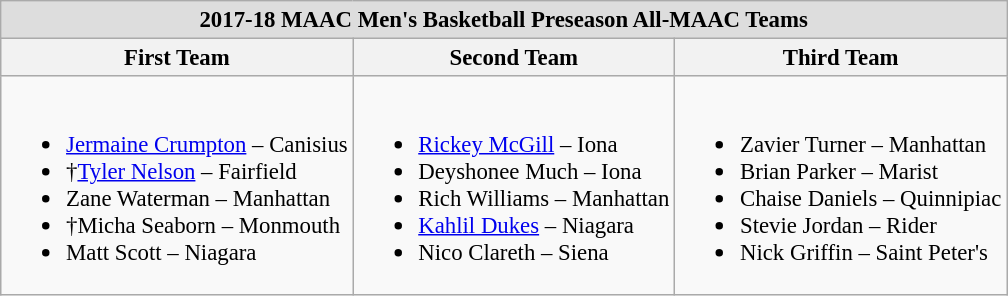<table class="wikitable" style="white-space:nowrap;font-size:95%;">
<tr>
<td colspan="3" style="text-align:center; background:#ddd;"><strong>2017-18 MAAC Men's Basketball Preseason All-MAAC Teams</strong> </td>
</tr>
<tr>
<th>First Team</th>
<th>Second Team</th>
<th>Third Team</th>
</tr>
<tr>
<td><br><ul><li><a href='#'>Jermaine Crumpton</a> – Canisius</li><li>†<a href='#'>Tyler Nelson</a> – Fairfield</li><li>Zane Waterman – Manhattan</li><li>†Micha Seaborn – Monmouth</li><li>Matt Scott – Niagara</li></ul></td>
<td><br><ul><li><a href='#'>Rickey McGill</a> – Iona</li><li>Deyshonee Much – Iona</li><li>Rich Williams – Manhattan</li><li><a href='#'>Kahlil Dukes</a> – Niagara</li><li>Nico Clareth – Siena</li></ul></td>
<td><br><ul><li>Zavier Turner – Manhattan</li><li>Brian Parker – Marist</li><li>Chaise Daniels – Quinnipiac</li><li>Stevie Jordan – Rider</li><li>Nick Griffin – Saint Peter's</li></ul></td>
</tr>
</table>
